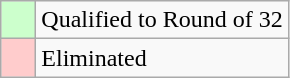<table class="wikitable">
<tr>
<td style="background: #ccffcc;">    </td>
<td>Qualified to Round of 32</td>
</tr>
<tr>
<td style="background: #ffcccc;">    </td>
<td>Eliminated</td>
</tr>
</table>
